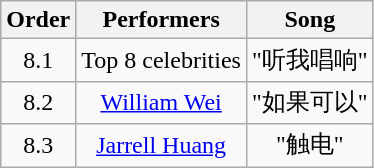<table class="wikitable" style="text-align:center;">
<tr>
<th>Order</th>
<th>Performers</th>
<th>Song</th>
</tr>
<tr>
<td>8.1</td>
<td>Top 8 celebrities</td>
<td>"听我唱响"</td>
</tr>
<tr>
<td>8.2</td>
<td><a href='#'>William Wei</a></td>
<td>"如果可以"</td>
</tr>
<tr>
<td>8.3</td>
<td><a href='#'>Jarrell Huang</a></td>
<td>"触电"</td>
</tr>
</table>
